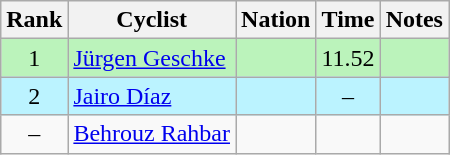<table class="wikitable sortable" style="text-align:center">
<tr>
<th>Rank</th>
<th>Cyclist</th>
<th>Nation</th>
<th>Time</th>
<th>Notes</th>
</tr>
<tr bgcolor=bbf3bb>
<td>1</td>
<td align=left data-sort-value="Geschke, Jürgen"><a href='#'>Jürgen Geschke</a></td>
<td align=left></td>
<td>11.52</td>
<td></td>
</tr>
<tr bgcolor=bbf3ff>
<td>2</td>
<td align=left data-sort-value="Díaz, Jairo"><a href='#'>Jairo Díaz</a></td>
<td align=left></td>
<td>–</td>
<td></td>
</tr>
<tr>
<td data-sort-value=3>–</td>
<td align=left data-sort-value="Rahbar, Behrouz"><a href='#'>Behrouz Rahbar</a></td>
<td align=left></td>
<td></td>
<td></td>
</tr>
</table>
